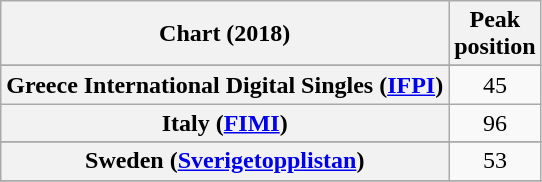<table class="wikitable sortable plainrowheaders" style="text-align:center">
<tr>
<th scope="col">Chart (2018)</th>
<th scope="col">Peak<br> position</th>
</tr>
<tr>
</tr>
<tr>
</tr>
<tr>
</tr>
<tr>
</tr>
<tr>
</tr>
<tr>
<th scope="row">Greece International Digital Singles (<a href='#'>IFPI</a>)</th>
<td>45</td>
</tr>
<tr>
<th scope="row">Italy (<a href='#'>FIMI</a>)</th>
<td>96</td>
</tr>
<tr>
</tr>
<tr>
</tr>
<tr>
</tr>
<tr>
<th scope="row">Sweden (<a href='#'>Sverigetopplistan</a>)</th>
<td>53</td>
</tr>
<tr>
</tr>
<tr>
</tr>
<tr>
</tr>
</table>
